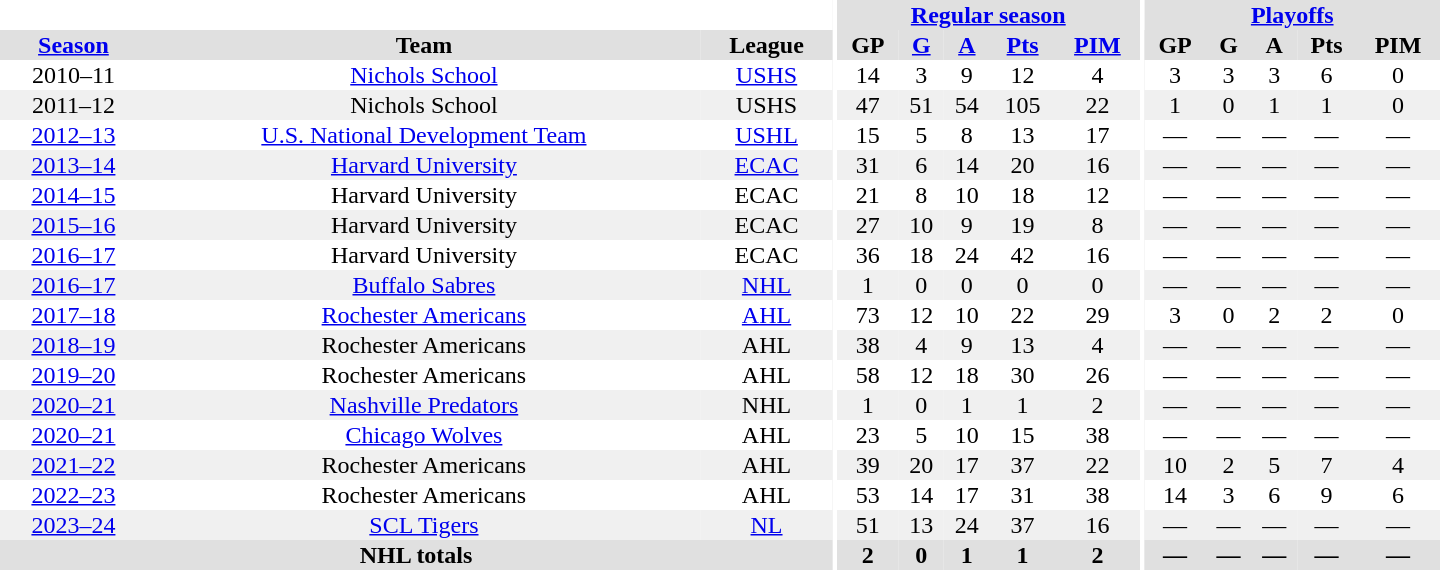<table border="0" cellpadding="1" cellspacing="0" style="text-align:center; width:60em">
<tr bgcolor="#e0e0e0">
<th colspan="3" bgcolor="#ffffff"></th>
<th rowspan="99" bgcolor="#ffffff"></th>
<th colspan="5"><a href='#'>Regular season</a></th>
<th rowspan="99" bgcolor="#ffffff"></th>
<th colspan="5"><a href='#'>Playoffs</a></th>
</tr>
<tr bgcolor="#e0e0e0">
<th><a href='#'>Season</a></th>
<th>Team</th>
<th>League</th>
<th>GP</th>
<th><a href='#'>G</a></th>
<th><a href='#'>A</a></th>
<th><a href='#'>Pts</a></th>
<th><a href='#'>PIM</a></th>
<th>GP</th>
<th>G</th>
<th>A</th>
<th>Pts</th>
<th>PIM</th>
</tr>
<tr>
<td>2010–11</td>
<td><a href='#'>Nichols School</a></td>
<td><a href='#'>USHS</a></td>
<td>14</td>
<td>3</td>
<td>9</td>
<td>12</td>
<td>4</td>
<td>3</td>
<td>3</td>
<td>3</td>
<td>6</td>
<td>0</td>
</tr>
<tr bgcolor="#f0f0f0">
<td>2011–12</td>
<td>Nichols School</td>
<td>USHS</td>
<td>47</td>
<td>51</td>
<td>54</td>
<td>105</td>
<td>22</td>
<td>1</td>
<td>0</td>
<td>1</td>
<td>1</td>
<td>0</td>
</tr>
<tr>
<td><a href='#'>2012–13</a></td>
<td><a href='#'>U.S. National Development Team</a></td>
<td><a href='#'>USHL</a></td>
<td>15</td>
<td>5</td>
<td>8</td>
<td>13</td>
<td>17</td>
<td>—</td>
<td>—</td>
<td>—</td>
<td>—</td>
<td>—</td>
</tr>
<tr bgcolor="#f0f0f0">
<td><a href='#'>2013–14</a></td>
<td><a href='#'>Harvard University</a></td>
<td><a href='#'>ECAC</a></td>
<td>31</td>
<td>6</td>
<td>14</td>
<td>20</td>
<td>16</td>
<td>—</td>
<td>—</td>
<td>—</td>
<td>—</td>
<td>—</td>
</tr>
<tr>
<td><a href='#'>2014–15</a></td>
<td>Harvard University</td>
<td>ECAC</td>
<td>21</td>
<td>8</td>
<td>10</td>
<td>18</td>
<td>12</td>
<td>—</td>
<td>—</td>
<td>—</td>
<td>—</td>
<td>—</td>
</tr>
<tr bgcolor="#f0f0f0">
<td><a href='#'>2015–16</a></td>
<td>Harvard University</td>
<td>ECAC</td>
<td>27</td>
<td>10</td>
<td>9</td>
<td>19</td>
<td>8</td>
<td>—</td>
<td>—</td>
<td>—</td>
<td>—</td>
<td>—</td>
</tr>
<tr>
<td><a href='#'>2016–17</a></td>
<td>Harvard University</td>
<td>ECAC</td>
<td>36</td>
<td>18</td>
<td>24</td>
<td>42</td>
<td>16</td>
<td>—</td>
<td>—</td>
<td>—</td>
<td>—</td>
<td>—</td>
</tr>
<tr bgcolor="#f0f0f0">
<td><a href='#'>2016–17</a></td>
<td><a href='#'>Buffalo Sabres</a></td>
<td><a href='#'>NHL</a></td>
<td>1</td>
<td>0</td>
<td>0</td>
<td>0</td>
<td>0</td>
<td>—</td>
<td>—</td>
<td>—</td>
<td>—</td>
<td>—</td>
</tr>
<tr>
<td><a href='#'>2017–18</a></td>
<td><a href='#'>Rochester Americans</a></td>
<td><a href='#'>AHL</a></td>
<td>73</td>
<td>12</td>
<td>10</td>
<td>22</td>
<td>29</td>
<td>3</td>
<td>0</td>
<td>2</td>
<td>2</td>
<td>0</td>
</tr>
<tr bgcolor="#f0f0f0">
<td><a href='#'>2018–19</a></td>
<td>Rochester Americans</td>
<td>AHL</td>
<td>38</td>
<td>4</td>
<td>9</td>
<td>13</td>
<td>4</td>
<td>—</td>
<td>—</td>
<td>—</td>
<td>—</td>
<td>—</td>
</tr>
<tr>
<td><a href='#'>2019–20</a></td>
<td>Rochester Americans</td>
<td>AHL</td>
<td>58</td>
<td>12</td>
<td>18</td>
<td>30</td>
<td>26</td>
<td>—</td>
<td>—</td>
<td>—</td>
<td>—</td>
<td>—</td>
</tr>
<tr bgcolor="#f0f0f0">
<td><a href='#'>2020–21</a></td>
<td><a href='#'>Nashville Predators</a></td>
<td>NHL</td>
<td>1</td>
<td>0</td>
<td>1</td>
<td>1</td>
<td>2</td>
<td>—</td>
<td>—</td>
<td>—</td>
<td>—</td>
<td>—</td>
</tr>
<tr>
<td><a href='#'>2020–21</a></td>
<td><a href='#'>Chicago Wolves</a></td>
<td>AHL</td>
<td>23</td>
<td>5</td>
<td>10</td>
<td>15</td>
<td>38</td>
<td>—</td>
<td>—</td>
<td>—</td>
<td>—</td>
<td>—</td>
</tr>
<tr bgcolor="#f0f0f0">
<td><a href='#'>2021–22</a></td>
<td>Rochester Americans</td>
<td>AHL</td>
<td>39</td>
<td>20</td>
<td>17</td>
<td>37</td>
<td>22</td>
<td>10</td>
<td>2</td>
<td>5</td>
<td>7</td>
<td>4</td>
</tr>
<tr>
<td><a href='#'>2022–23</a></td>
<td>Rochester Americans</td>
<td>AHL</td>
<td>53</td>
<td>14</td>
<td>17</td>
<td>31</td>
<td>38</td>
<td>14</td>
<td>3</td>
<td>6</td>
<td>9</td>
<td>6</td>
</tr>
<tr bgcolor="#f0f0f0">
<td><a href='#'>2023–24</a></td>
<td><a href='#'>SCL Tigers</a></td>
<td><a href='#'>NL</a></td>
<td>51</td>
<td>13</td>
<td>24</td>
<td>37</td>
<td>16</td>
<td>—</td>
<td>—</td>
<td>—</td>
<td>—</td>
<td>—</td>
</tr>
<tr bgcolor="#e0e0e0">
<th colspan="3">NHL totals</th>
<th>2</th>
<th>0</th>
<th>1</th>
<th>1</th>
<th>2</th>
<th>—</th>
<th>—</th>
<th>—</th>
<th>—</th>
<th>—</th>
</tr>
</table>
